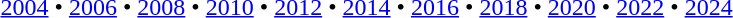<table class="toc" summary="Contents" id="toc">
<tr>
<td align="center"><a href='#'>2004</a> • <a href='#'>2006</a> • <a href='#'>2008</a> • <a href='#'>2010</a> • <a href='#'>2012</a> • <a href='#'>2014</a> • <a href='#'>2016</a> • <a href='#'>2018</a> • <a href='#'>2020</a> • <a href='#'>2022</a> • <a href='#'>2024</a></td>
</tr>
</table>
